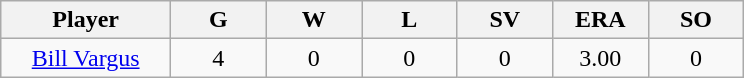<table class="wikitable sortable">
<tr>
<th bgcolor="#DDDDFF" width="16%">Player</th>
<th bgcolor="#DDDDFF" width="9%">G</th>
<th bgcolor="#DDDDFF" width="9%">W</th>
<th bgcolor="#DDDDFF" width="9%">L</th>
<th bgcolor="#DDDDFF" width="9%">SV</th>
<th bgcolor="#DDDDFF" width="9%">ERA</th>
<th bgcolor="#DDDDFF" width="9%">SO</th>
</tr>
<tr align=center>
<td><a href='#'>Bill Vargus</a></td>
<td>4</td>
<td>0</td>
<td>0</td>
<td>0</td>
<td>3.00</td>
<td>0</td>
</tr>
</table>
